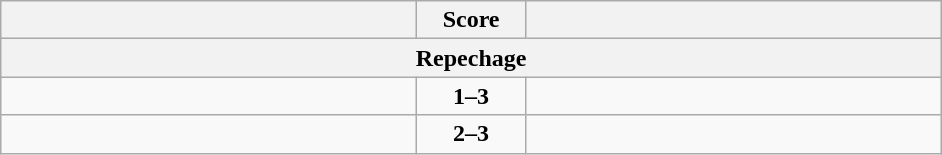<table class="wikitable" style="text-align: left;">
<tr>
<th align="right" width="270"></th>
<th width="65">Score</th>
<th align="left" width="270"></th>
</tr>
<tr>
<th colspan="3">Repechage</th>
</tr>
<tr>
<td></td>
<td align=center><strong>1–3</strong></td>
<td><strong></strong></td>
</tr>
<tr>
<td></td>
<td align=center><strong>2–3</strong></td>
<td><strong></strong></td>
</tr>
</table>
